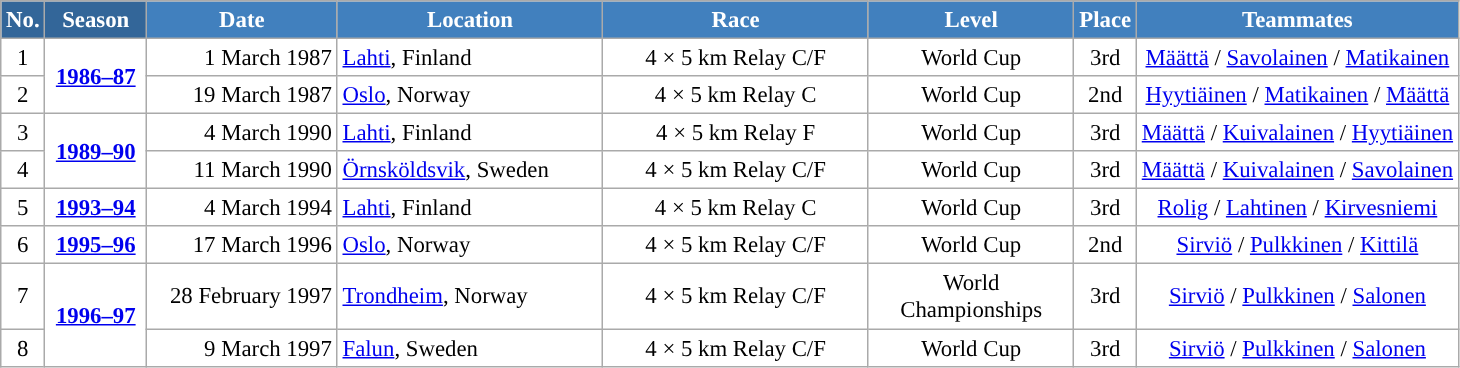<table class="wikitable sortable" style="font-size:95%; text-align:center; border:grey solid 1px; border-collapse:collapse; background:#ffffff;">
<tr style="background:#efefef;">
<th style="background-color:#369; color:white;">No.</th>
<th style="background-color:#369; color:white;">Season</th>
<th style="background-color:#4180be; color:white; width:120px;">Date</th>
<th style="background-color:#4180be; color:white; width:170px;">Location</th>
<th style="background-color:#4180be; color:white; width:170px;">Race</th>
<th style="background-color:#4180be; color:white; width:130px;">Level</th>
<th style="background-color:#4180be; color:white;">Place</th>
<th style="background-color:#4180be; color:white;">Teammates</th>
</tr>
<tr>
<td align=center>1</td>
<td rowspan=2 align=center><strong> <a href='#'>1986–87</a> </strong></td>
<td align=right>1 March 1987</td>
<td align=left> <a href='#'>Lahti</a>, Finland</td>
<td>4 × 5 km Relay C/F</td>
<td>World Cup</td>
<td>3rd</td>
<td><a href='#'>Määttä</a> / <a href='#'>Savolainen</a> / <a href='#'>Matikainen</a></td>
</tr>
<tr>
<td align=center>2</td>
<td align=right>19 March 1987</td>
<td align=left> <a href='#'>Oslo</a>, Norway</td>
<td>4 × 5 km Relay C</td>
<td>World Cup</td>
<td>2nd</td>
<td><a href='#'>Hyytiäinen</a> / <a href='#'>Matikainen</a> / <a href='#'>Määttä</a></td>
</tr>
<tr>
<td align=center>3</td>
<td rowspan=2 align=center><strong> <a href='#'>1989–90</a> </strong></td>
<td align=right>4 March 1990</td>
<td align=left> <a href='#'>Lahti</a>, Finland</td>
<td>4 × 5 km Relay F</td>
<td>World Cup</td>
<td>3rd</td>
<td><a href='#'>Määttä</a> / <a href='#'>Kuivalainen</a> / <a href='#'>Hyytiäinen</a></td>
</tr>
<tr>
<td align=center>4</td>
<td align=right>11 March 1990</td>
<td align=left> <a href='#'>Örnsköldsvik</a>, Sweden</td>
<td>4 × 5 km Relay C/F</td>
<td>World Cup</td>
<td>3rd</td>
<td><a href='#'>Määttä</a> / <a href='#'>Kuivalainen</a> / <a href='#'>Savolainen</a></td>
</tr>
<tr>
<td align=center>5</td>
<td rowspan=1 align=center><strong> <a href='#'>1993–94</a> </strong></td>
<td align=right>4 March 1994</td>
<td align=left> <a href='#'>Lahti</a>, Finland</td>
<td>4 × 5 km Relay C</td>
<td>World Cup</td>
<td>3rd</td>
<td><a href='#'>Rolig</a> / <a href='#'>Lahtinen</a> / <a href='#'>Kirvesniemi</a></td>
</tr>
<tr>
<td align=center>6</td>
<td rowspan=1 align=center><strong> <a href='#'>1995–96</a> </strong></td>
<td align=right>17 March 1996</td>
<td align=left> <a href='#'>Oslo</a>, Norway</td>
<td>4 × 5 km Relay C/F</td>
<td>World Cup</td>
<td>2nd</td>
<td><a href='#'>Sirviö</a> / <a href='#'>Pulkkinen</a> / <a href='#'>Kittilä</a></td>
</tr>
<tr>
<td align=center>7</td>
<td rowspan=2 align=center><strong> <a href='#'>1996–97</a> </strong></td>
<td align=right>28 February 1997</td>
<td align=left> <a href='#'>Trondheim</a>, Norway</td>
<td>4 × 5 km Relay C/F</td>
<td>World Championships</td>
<td>3rd</td>
<td><a href='#'>Sirviö</a> / <a href='#'>Pulkkinen</a> / <a href='#'>Salonen</a></td>
</tr>
<tr>
<td align=center>8</td>
<td align=right>9 March 1997</td>
<td align=left> <a href='#'>Falun</a>, Sweden</td>
<td>4 × 5 km Relay C/F</td>
<td>World Cup</td>
<td>3rd</td>
<td><a href='#'>Sirviö</a> / <a href='#'>Pulkkinen</a> / <a href='#'>Salonen</a></td>
</tr>
</table>
